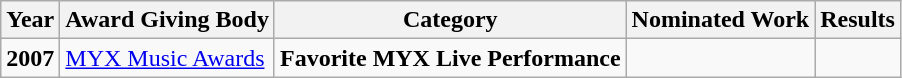<table class="wikitable">
<tr>
<th>Year</th>
<th>Award Giving Body</th>
<th>Category</th>
<th>Nominated Work</th>
<th>Results</th>
</tr>
<tr>
<td><strong>2007</strong></td>
<td><a href='#'>MYX Music Awards</a></td>
<td><strong>Favorite MYX Live Performance</strong></td>
<td></td>
<td></td>
</tr>
</table>
